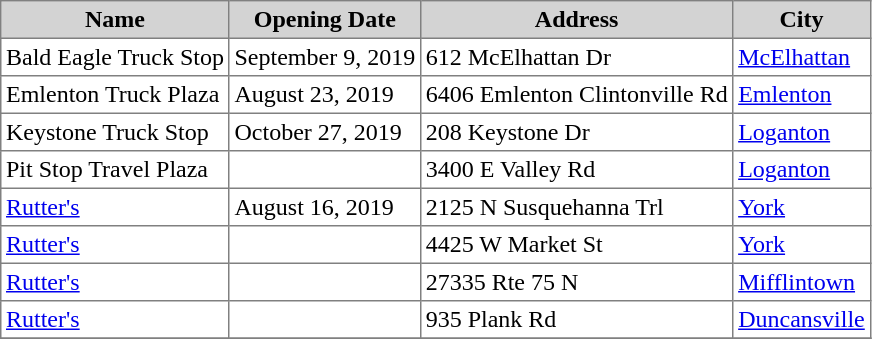<table class="toccolours sortable" border="1" cellpadding="3" style="border-collapse:collapse">
<tr bgcolor=lightgrey>
<th>Name</th>
<th>Opening Date</th>
<th>Address</th>
<th>City<br><onlyinclude></th>
</tr>
<tr>
<td>Bald Eagle Truck Stop</td>
<td>September 9, 2019</td>
<td>612 McElhattan Dr</td>
<td><a href='#'>McElhattan</a></td>
</tr>
<tr>
<td>Emlenton Truck Plaza</td>
<td>August 23, 2019</td>
<td>6406 Emlenton Clintonville Rd</td>
<td><a href='#'>Emlenton</a></td>
</tr>
<tr>
<td>Keystone Truck Stop</td>
<td>October 27, 2019</td>
<td>208 Keystone Dr</td>
<td><a href='#'>Loganton</a></td>
</tr>
<tr>
<td>Pit Stop Travel Plaza</td>
<td></td>
<td>3400 E Valley Rd</td>
<td><a href='#'>Loganton</a></td>
</tr>
<tr>
<td><a href='#'>Rutter's</a></td>
<td>August 16, 2019</td>
<td>2125 N Susquehanna Trl</td>
<td><a href='#'>York</a></td>
</tr>
<tr>
<td><a href='#'>Rutter's</a></td>
<td></td>
<td>4425 W Market St</td>
<td><a href='#'>York</a></td>
</tr>
<tr>
<td><a href='#'>Rutter's</a></td>
<td></td>
<td>27335 Rte 75 N</td>
<td><a href='#'>Mifflintown</a></td>
</tr>
<tr>
<td><a href='#'>Rutter's</a></td>
<td></td>
<td>935 Plank Rd</td>
<td><a href='#'>Duncansville</a></td>
</tr>
<tr>
</tr>
</table>
